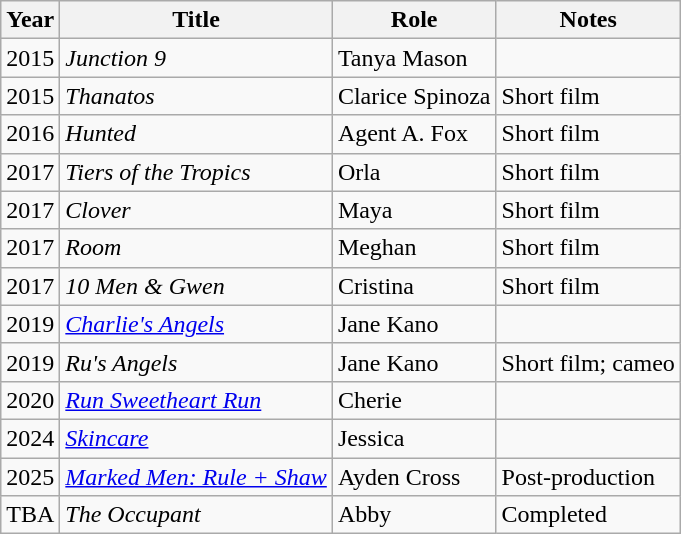<table class="wikitable sortable" background: #f9f9f9;>
<tr>
<th>Year</th>
<th>Title</th>
<th>Role</th>
<th>Notes</th>
</tr>
<tr>
<td>2015</td>
<td><em>Junction 9</em></td>
<td>Tanya Mason</td>
<td></td>
</tr>
<tr>
<td>2015</td>
<td><em>Thanatos</em></td>
<td>Clarice Spinoza</td>
<td>Short film</td>
</tr>
<tr>
<td>2016</td>
<td><em>Hunted</em></td>
<td>Agent A. Fox</td>
<td>Short film</td>
</tr>
<tr>
<td>2017</td>
<td><em>Tiers of the Tropics</em></td>
<td>Orla</td>
<td>Short film</td>
</tr>
<tr>
<td>2017</td>
<td><em>Clover</em></td>
<td>Maya</td>
<td>Short film</td>
</tr>
<tr>
<td>2017</td>
<td><em>Room</em></td>
<td>Meghan</td>
<td>Short film</td>
</tr>
<tr>
<td>2017</td>
<td><em>10 Men & Gwen</em></td>
<td>Cristina</td>
<td>Short film</td>
</tr>
<tr>
<td>2019</td>
<td><em><a href='#'>Charlie's Angels</a></em></td>
<td>Jane Kano</td>
<td></td>
</tr>
<tr>
<td>2019</td>
<td><em>Ru's Angels</em></td>
<td>Jane Kano</td>
<td>Short film; cameo</td>
</tr>
<tr>
<td>2020</td>
<td><em><a href='#'>Run Sweetheart Run</a></em></td>
<td>Cherie</td>
<td></td>
</tr>
<tr>
<td>2024</td>
<td><em><a href='#'>Skincare</a></em></td>
<td>Jessica</td>
<td></td>
</tr>
<tr>
<td>2025</td>
<td><em><a href='#'>Marked Men: Rule + Shaw</a></em></td>
<td>Ayden Cross</td>
<td>Post-production</td>
</tr>
<tr>
<td>TBA</td>
<td><em>The Occupant</em></td>
<td>Abby</td>
<td>Completed</td>
</tr>
</table>
